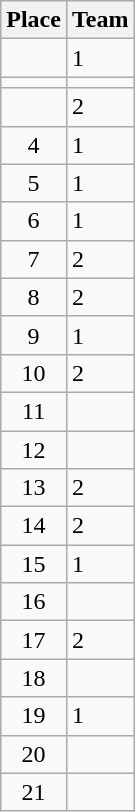<table class="wikitable">
<tr>
<th>Place</th>
<th>Team</th>
</tr>
<tr>
<td align=center></td>
<td> 1</td>
</tr>
<tr>
<td align=center></td>
<td></td>
</tr>
<tr>
<td align=center></td>
<td> 2</td>
</tr>
<tr>
<td align=center>4</td>
<td> 1</td>
</tr>
<tr>
<td align=center>5</td>
<td> 1</td>
</tr>
<tr>
<td align=center>6</td>
<td> 1</td>
</tr>
<tr>
<td align=center>7</td>
<td> 2</td>
</tr>
<tr>
<td align=center>8</td>
<td> 2</td>
</tr>
<tr>
<td align=center>9</td>
<td> 1</td>
</tr>
<tr>
<td align=center>10</td>
<td> 2</td>
</tr>
<tr>
<td align=center>11</td>
<td></td>
</tr>
<tr>
<td align=center>12</td>
<td></td>
</tr>
<tr>
<td align=center>13</td>
<td> 2</td>
</tr>
<tr>
<td align=center>14</td>
<td> 2</td>
</tr>
<tr>
<td align=center>15</td>
<td> 1</td>
</tr>
<tr>
<td align=center>16</td>
<td></td>
</tr>
<tr>
<td align=center>17</td>
<td> 2</td>
</tr>
<tr>
<td align=center>18</td>
<td></td>
</tr>
<tr>
<td align=center>19</td>
<td> 1</td>
</tr>
<tr>
<td align=center>20</td>
<td></td>
</tr>
<tr>
<td align=center>21</td>
<td></td>
</tr>
</table>
